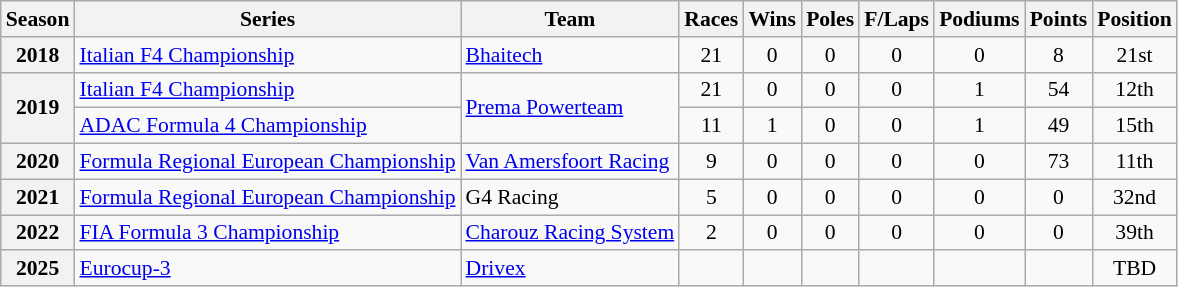<table class="wikitable" style="font-size: 90%; text-align:center">
<tr>
<th>Season</th>
<th>Series</th>
<th>Team</th>
<th>Races</th>
<th>Wins</th>
<th>Poles</th>
<th>F/Laps</th>
<th>Podiums</th>
<th>Points</th>
<th>Position</th>
</tr>
<tr>
<th>2018</th>
<td align=left><a href='#'>Italian F4 Championship</a></td>
<td align=left><a href='#'>Bhaitech</a></td>
<td>21</td>
<td>0</td>
<td>0</td>
<td>0</td>
<td>0</td>
<td>8</td>
<td>21st</td>
</tr>
<tr>
<th rowspan=2>2019</th>
<td align=left><a href='#'>Italian F4 Championship</a></td>
<td rowspan=2 align=left><a href='#'>Prema Powerteam</a></td>
<td>21</td>
<td>0</td>
<td>0</td>
<td>0</td>
<td>1</td>
<td>54</td>
<td>12th</td>
</tr>
<tr>
<td align=left><a href='#'>ADAC Formula 4 Championship</a></td>
<td>11</td>
<td>1</td>
<td>0</td>
<td>0</td>
<td>1</td>
<td>49</td>
<td>15th</td>
</tr>
<tr>
<th>2020</th>
<td align=left><a href='#'>Formula Regional European Championship</a></td>
<td align=left><a href='#'>Van Amersfoort Racing</a></td>
<td>9</td>
<td>0</td>
<td>0</td>
<td>0</td>
<td>0</td>
<td>73</td>
<td>11th</td>
</tr>
<tr>
<th>2021</th>
<td align=left><a href='#'>Formula Regional European Championship</a></td>
<td align=left>G4 Racing</td>
<td>5</td>
<td>0</td>
<td>0</td>
<td>0</td>
<td>0</td>
<td>0</td>
<td>32nd</td>
</tr>
<tr>
<th>2022</th>
<td align=left><a href='#'>FIA Formula 3 Championship</a></td>
<td align=left><a href='#'>Charouz Racing System</a></td>
<td>2</td>
<td>0</td>
<td>0</td>
<td>0</td>
<td>0</td>
<td>0</td>
<td>39th</td>
</tr>
<tr>
<th>2025</th>
<td align="left"><a href='#'>Eurocup-3</a></td>
<td align="left"><a href='#'>Drivex</a></td>
<td></td>
<td></td>
<td></td>
<td></td>
<td></td>
<td></td>
<td>TBD</td>
</tr>
</table>
